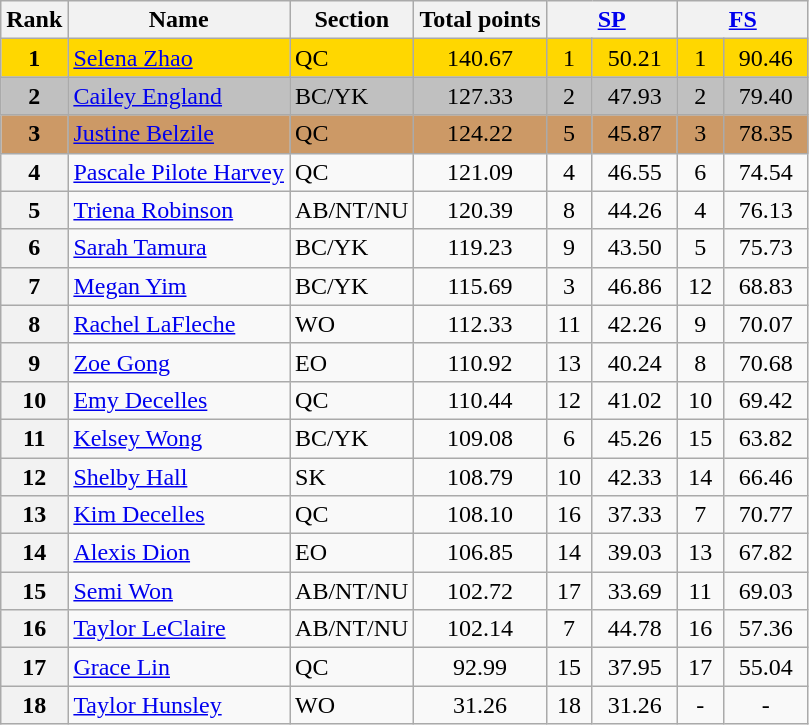<table class="wikitable sortable">
<tr>
<th>Rank</th>
<th>Name</th>
<th>Section</th>
<th>Total points</th>
<th colspan="2" width="80px"><a href='#'>SP</a></th>
<th colspan="2" width="80px"><a href='#'>FS</a></th>
</tr>
<tr bgcolor="gold">
<td align="center"><strong>1</strong></td>
<td><a href='#'>Selena Zhao</a></td>
<td>QC</td>
<td align="center">140.67</td>
<td align="center">1</td>
<td align="center">50.21</td>
<td align="center">1</td>
<td align="center">90.46</td>
</tr>
<tr bgcolor="silver">
<td align="center"><strong>2</strong></td>
<td><a href='#'>Cailey England</a></td>
<td>BC/YK</td>
<td align="center">127.33</td>
<td align="center">2</td>
<td align="center">47.93</td>
<td align="center">2</td>
<td align="center">79.40</td>
</tr>
<tr bgcolor="cc9966">
<td align="center"><strong>3</strong></td>
<td><a href='#'>Justine Belzile</a></td>
<td>QC</td>
<td align="center">124.22</td>
<td align="center">5</td>
<td align="center">45.87</td>
<td align="center">3</td>
<td align="center">78.35</td>
</tr>
<tr>
<th>4</th>
<td><a href='#'>Pascale Pilote Harvey</a></td>
<td>QC</td>
<td align="center">121.09</td>
<td align="center">4</td>
<td align="center">46.55</td>
<td align="center">6</td>
<td align="center">74.54</td>
</tr>
<tr>
<th>5</th>
<td><a href='#'>Triena Robinson</a></td>
<td>AB/NT/NU</td>
<td align="center">120.39</td>
<td align="center">8</td>
<td align="center">44.26</td>
<td align="center">4</td>
<td align="center">76.13</td>
</tr>
<tr>
<th>6</th>
<td><a href='#'>Sarah Tamura</a></td>
<td>BC/YK</td>
<td align="center">119.23</td>
<td align="center">9</td>
<td align="center">43.50</td>
<td align="center">5</td>
<td align="center">75.73</td>
</tr>
<tr>
<th>7</th>
<td><a href='#'>Megan Yim</a></td>
<td>BC/YK</td>
<td align="center">115.69</td>
<td align="center">3</td>
<td align="center">46.86</td>
<td align="center">12</td>
<td align="center">68.83</td>
</tr>
<tr>
<th>8</th>
<td><a href='#'>Rachel LaFleche</a></td>
<td>WO</td>
<td align="center">112.33</td>
<td align="center">11</td>
<td align="center">42.26</td>
<td align="center">9</td>
<td align="center">70.07</td>
</tr>
<tr>
<th>9</th>
<td><a href='#'>Zoe Gong</a></td>
<td>EO</td>
<td align="center">110.92</td>
<td align="center">13</td>
<td align="center">40.24</td>
<td align="center">8</td>
<td align="center">70.68</td>
</tr>
<tr>
<th>10</th>
<td><a href='#'>Emy Decelles</a></td>
<td>QC</td>
<td align="center">110.44</td>
<td align="center">12</td>
<td align="center">41.02</td>
<td align="center">10</td>
<td align="center">69.42</td>
</tr>
<tr>
<th>11</th>
<td><a href='#'>Kelsey Wong</a></td>
<td>BC/YK</td>
<td align="center">109.08</td>
<td align="center">6</td>
<td align="center">45.26</td>
<td align="center">15</td>
<td align="center">63.82</td>
</tr>
<tr>
<th>12</th>
<td><a href='#'>Shelby Hall</a></td>
<td>SK</td>
<td align="center">108.79</td>
<td align="center">10</td>
<td align="center">42.33</td>
<td align="center">14</td>
<td align="center">66.46</td>
</tr>
<tr>
<th>13</th>
<td><a href='#'>Kim Decelles</a></td>
<td>QC</td>
<td align="center">108.10</td>
<td align="center">16</td>
<td align="center">37.33</td>
<td align="center">7</td>
<td align="center">70.77</td>
</tr>
<tr>
<th>14</th>
<td><a href='#'>Alexis Dion</a></td>
<td>EO</td>
<td align="center">106.85</td>
<td align="center">14</td>
<td align="center">39.03</td>
<td align="center">13</td>
<td align="center">67.82</td>
</tr>
<tr>
<th>15</th>
<td><a href='#'>Semi Won</a></td>
<td>AB/NT/NU</td>
<td align="center">102.72</td>
<td align="center">17</td>
<td align="center">33.69</td>
<td align="center">11</td>
<td align="center">69.03</td>
</tr>
<tr>
<th>16</th>
<td><a href='#'>Taylor LeClaire</a></td>
<td>AB/NT/NU</td>
<td align="center">102.14</td>
<td align="center">7</td>
<td align="center">44.78</td>
<td align="center">16</td>
<td align="center">57.36</td>
</tr>
<tr>
<th>17</th>
<td><a href='#'>Grace Lin</a></td>
<td>QC</td>
<td align="center">92.99</td>
<td align="center">15</td>
<td align="center">37.95</td>
<td align="center">17</td>
<td align="center">55.04</td>
</tr>
<tr>
<th>18</th>
<td><a href='#'>Taylor Hunsley</a></td>
<td>WO</td>
<td align="center">31.26</td>
<td align="center">18</td>
<td align="center">31.26</td>
<td align="center">-</td>
<td align="center">-</td>
</tr>
</table>
